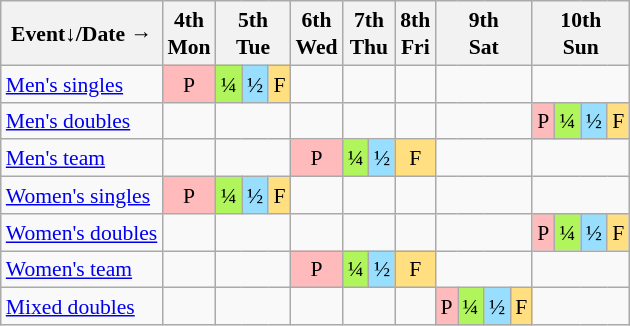<table class="wikitable" style="margin:0.5em auto; font-size:90%; line-height:1.25em; text-align:center;">
<tr>
<th>Event↓/Date →</th>
<th>4th<br>Mon</th>
<th colspan=3>5th<br>Tue</th>
<th>6th<br>Wed</th>
<th colspan=2>7th<br>Thu</th>
<th>8th<br>Fri</th>
<th colspan=4>9th<br>Sat</th>
<th colspan=4>10th<br>Sun</th>
</tr>
<tr>
<td align="left"><a href='#'>Men's singles</a></td>
<td bgcolor="#FFBBBB">P</td>
<td bgcolor="#AFF55B">¼</td>
<td bgcolor="#97DEFF">½</td>
<td bgcolor="#FFDF80">F</td>
<td></td>
<td colspan=2></td>
<td></td>
<td colspan=4></td>
<td colspan=4></td>
</tr>
<tr>
<td align="left"><a href='#'>Men's doubles</a></td>
<td></td>
<td colspan=3></td>
<td></td>
<td colspan=2></td>
<td></td>
<td colspan=4></td>
<td bgcolor="#FFBBBB">P</td>
<td bgcolor="#AFF55B">¼</td>
<td bgcolor="#97DEFF">½</td>
<td bgcolor="#FFDF80">F</td>
</tr>
<tr>
<td align="left"><a href='#'>Men's team</a></td>
<td></td>
<td colspan=3></td>
<td bgcolor="#FFBBBB">P</td>
<td bgcolor="#AFF55B">¼</td>
<td bgcolor="#97DEFF">½</td>
<td bgcolor="#FFDF80">F</td>
<td colspan=4></td>
</tr>
<tr>
<td align="left"><a href='#'>Women's singles</a></td>
<td bgcolor="#FFBBBB">P</td>
<td bgcolor="#AFF55B">¼</td>
<td bgcolor="#97DEFF">½</td>
<td bgcolor="#FFDF80">F</td>
<td></td>
<td colspan=2></td>
<td></td>
<td colspan=4></td>
<td colspan=4></td>
</tr>
<tr>
<td align="left"><a href='#'>Women's doubles</a></td>
<td></td>
<td colspan=3></td>
<td></td>
<td colspan=2></td>
<td></td>
<td colspan=4></td>
<td bgcolor="#FFBBBB">P</td>
<td bgcolor="#AFF55B">¼</td>
<td bgcolor="#97DEFF">½</td>
<td bgcolor="#FFDF80">F</td>
</tr>
<tr>
<td align="left"><a href='#'>Women's team</a></td>
<td></td>
<td colspan=3></td>
<td bgcolor="#FFBBBB">P</td>
<td bgcolor="#AFF55B">¼</td>
<td bgcolor="#97DEFF">½</td>
<td bgcolor="#FFDF80">F</td>
<td colspan=4></td>
</tr>
<tr>
<td align="left"><a href='#'>Mixed doubles</a></td>
<td></td>
<td colspan=3></td>
<td></td>
<td colspan=2></td>
<td></td>
<td bgcolor="#FFBBBB">P</td>
<td bgcolor="#AFF55B">¼</td>
<td bgcolor="#97DEFF">½</td>
<td bgcolor="#FFDF80">F</td>
<td colspan=4></td>
</tr>
</table>
